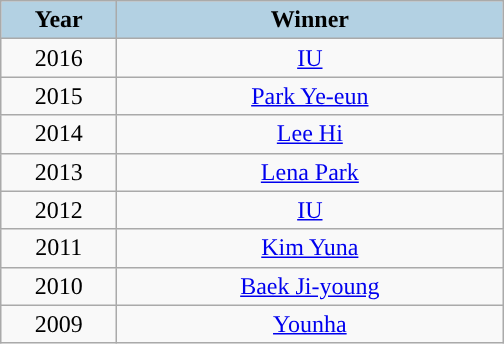<table class="wikitable" style="text-align: center">
<tr>
<th width="70" style="background:#b3d1e3;">Year</th>
<th width="250" style="background:#b3d1e3;">Winner</th>
</tr>
<tr>
<td>2016</td>
<td><a href='#'>IU</a></td>
</tr>
<tr>
<td>2015</td>
<td><a href='#'>Park Ye-eun</a></td>
</tr>
<tr>
<td>2014</td>
<td><a href='#'>Lee Hi</a></td>
</tr>
<tr>
<td>2013</td>
<td><a href='#'>Lena Park</a></td>
</tr>
<tr>
<td>2012</td>
<td><a href='#'>IU</a></td>
</tr>
<tr>
<td>2011</td>
<td><a href='#'>Kim Yuna</a></td>
</tr>
<tr>
<td>2010</td>
<td><a href='#'>Baek Ji-young</a></td>
</tr>
<tr>
<td>2009</td>
<td><a href='#'>Younha</a></td>
</tr>
</table>
